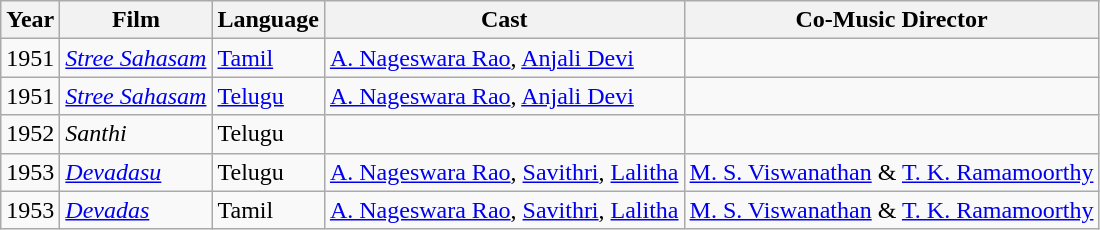<table class="wikitable">
<tr>
<th>Year</th>
<th>Film</th>
<th>Language</th>
<th>Cast</th>
<th>Co-Music Director</th>
</tr>
<tr>
<td>1951</td>
<td><em><a href='#'>Stree Sahasam</a></em></td>
<td><a href='#'>Tamil</a></td>
<td><a href='#'>A. Nageswara Rao</a>, <a href='#'>Anjali Devi</a></td>
<td></td>
</tr>
<tr>
<td>1951</td>
<td><em><a href='#'>Stree Sahasam</a></em></td>
<td><a href='#'>Telugu</a></td>
<td><a href='#'>A. Nageswara Rao</a>, <a href='#'>Anjali Devi</a></td>
<td></td>
</tr>
<tr>
<td>1952</td>
<td><em>Santhi</em></td>
<td>Telugu</td>
<td></td>
<td></td>
</tr>
<tr>
<td>1953</td>
<td><em><a href='#'>Devadasu</a></em></td>
<td>Telugu</td>
<td><a href='#'>A. Nageswara Rao</a>, <a href='#'>Savithri</a>, <a href='#'>Lalitha</a></td>
<td><a href='#'>M. S. Viswanathan</a> & <a href='#'>T. K. Ramamoorthy</a></td>
</tr>
<tr>
<td>1953</td>
<td><em><a href='#'>Devadas</a></em></td>
<td>Tamil</td>
<td><a href='#'>A. Nageswara Rao</a>, <a href='#'>Savithri</a>, <a href='#'>Lalitha</a></td>
<td><a href='#'>M. S. Viswanathan</a> & <a href='#'>T. K. Ramamoorthy</a></td>
</tr>
</table>
